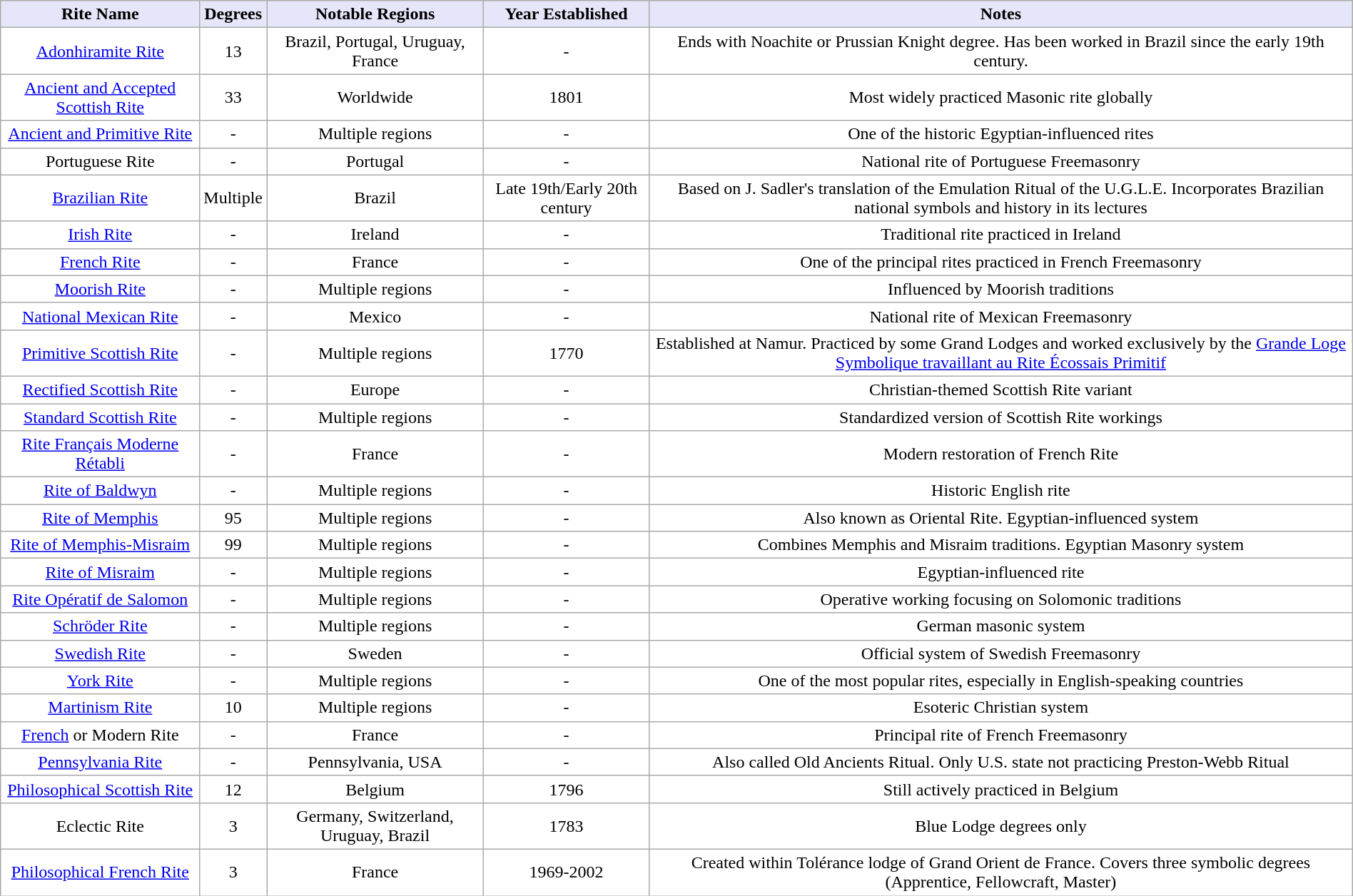<table class="wikitable sortable" style="text-align: center; width: 100%; background: #FFFFFF;">
<tr>
<th style="background: #E6E6FA;">Rite Name</th>
<th style="background: #E6E6FA;">Degrees</th>
<th style="background: #E6E6FA;">Notable Regions</th>
<th style="background: #E6E6FA;">Year Established</th>
<th style="background: #E6E6FA;">Notes</th>
</tr>
<tr>
<td><a href='#'>Adonhiramite Rite</a></td>
<td style="text-align: center;">13</td>
<td>Brazil, Portugal, Uruguay, France</td>
<td>-</td>
<td>Ends with Noachite or Prussian Knight degree. Has been worked in Brazil since the early 19th century.</td>
</tr>
<tr>
<td><a href='#'>Ancient and Accepted Scottish Rite</a></td>
<td style="text-align: center;">33</td>
<td>Worldwide</td>
<td>1801</td>
<td>Most widely practiced Masonic rite globally</td>
</tr>
<tr>
<td><a href='#'>Ancient and Primitive Rite</a></td>
<td>-</td>
<td>Multiple regions</td>
<td>-</td>
<td>One of the historic Egyptian-influenced rites</td>
</tr>
<tr>
<td>Portuguese Rite</td>
<td>-</td>
<td>Portugal</td>
<td>-</td>
<td>National rite of Portuguese Freemasonry</td>
</tr>
<tr>
<td><a href='#'>Brazilian Rite</a></td>
<td style="text-align: left;">Multiple</td>
<td>Brazil</td>
<td>Late 19th/Early 20th century</td>
<td>Based on J. Sadler's translation of the Emulation Ritual of the U.G.L.E. Incorporates Brazilian national symbols and history in its lectures</td>
</tr>
<tr>
<td><a href='#'>Irish Rite</a></td>
<td>-</td>
<td>Ireland</td>
<td>-</td>
<td>Traditional rite practiced in Ireland</td>
</tr>
<tr>
<td><a href='#'>French Rite</a></td>
<td>-</td>
<td>France</td>
<td>-</td>
<td>One of the principal rites practiced in French Freemasonry</td>
</tr>
<tr>
<td><a href='#'>Moorish Rite</a></td>
<td>-</td>
<td>Multiple regions</td>
<td>-</td>
<td>Influenced by Moorish traditions</td>
</tr>
<tr>
<td><a href='#'>National Mexican Rite</a></td>
<td>-</td>
<td>Mexico</td>
<td>-</td>
<td>National rite of Mexican Freemasonry</td>
</tr>
<tr>
<td><a href='#'>Primitive Scottish Rite</a></td>
<td>-</td>
<td>Multiple regions</td>
<td>1770</td>
<td>Established at Namur. Practiced by some Grand Lodges and worked exclusively by the <a href='#'>Grande Loge Symbolique travaillant au Rite Écossais Primitif</a></td>
</tr>
<tr>
<td><a href='#'>Rectified Scottish Rite</a></td>
<td>-</td>
<td>Europe</td>
<td>-</td>
<td>Christian-themed Scottish Rite variant</td>
</tr>
<tr>
<td><a href='#'>Standard Scottish Rite</a></td>
<td>-</td>
<td>Multiple regions</td>
<td>-</td>
<td>Standardized version of Scottish Rite workings</td>
</tr>
<tr>
<td><a href='#'>Rite Français Moderne Rétabli</a></td>
<td>-</td>
<td>France</td>
<td>-</td>
<td>Modern restoration of French Rite</td>
</tr>
<tr>
<td><a href='#'>Rite of Baldwyn</a></td>
<td>-</td>
<td>Multiple regions</td>
<td>-</td>
<td>Historic English rite</td>
</tr>
<tr>
<td><a href='#'>Rite of Memphis</a></td>
<td style="text-align: center;">95</td>
<td>Multiple regions</td>
<td>-</td>
<td>Also known as Oriental Rite. Egyptian-influenced system</td>
</tr>
<tr>
<td><a href='#'>Rite of Memphis-Misraim</a></td>
<td style="text-align: center;">99</td>
<td>Multiple regions</td>
<td>-</td>
<td>Combines Memphis and Misraim traditions. Egyptian Masonry system</td>
</tr>
<tr>
<td><a href='#'>Rite of Misraim</a></td>
<td>-</td>
<td>Multiple regions</td>
<td>-</td>
<td>Egyptian-influenced rite</td>
</tr>
<tr>
<td><a href='#'>Rite Opératif de Salomon</a></td>
<td>-</td>
<td>Multiple regions</td>
<td>-</td>
<td>Operative working focusing on Solomonic traditions</td>
</tr>
<tr>
<td><a href='#'>Schröder Rite</a></td>
<td>-</td>
<td>Multiple regions</td>
<td>-</td>
<td>German masonic system</td>
</tr>
<tr>
<td><a href='#'>Swedish Rite</a></td>
<td>-</td>
<td>Sweden</td>
<td>-</td>
<td>Official system of Swedish Freemasonry</td>
</tr>
<tr>
<td><a href='#'>York Rite</a></td>
<td>-</td>
<td>Multiple regions</td>
<td>-</td>
<td>One of the most popular rites, especially in English-speaking countries</td>
</tr>
<tr>
<td><a href='#'>Martinism Rite</a></td>
<td style="text-align: center;">10</td>
<td>Multiple regions</td>
<td>-</td>
<td>Esoteric Christian system</td>
</tr>
<tr>
<td><a href='#'>French</a> or Modern Rite</td>
<td>-</td>
<td>France</td>
<td>-</td>
<td>Principal rite of French Freemasonry</td>
</tr>
<tr>
<td><a href='#'>Pennsylvania Rite</a></td>
<td>-</td>
<td>Pennsylvania, USA</td>
<td>-</td>
<td>Also called Old Ancients Ritual. Only U.S. state not practicing Preston-Webb Ritual</td>
</tr>
<tr>
<td><a href='#'>Philosophical Scottish Rite</a></td>
<td style="text-align: center;">12</td>
<td>Belgium</td>
<td>1796</td>
<td>Still actively practiced in Belgium</td>
</tr>
<tr>
<td>Eclectic Rite</td>
<td style="text-align: center;">3</td>
<td>Germany, Switzerland, Uruguay, Brazil</td>
<td>1783</td>
<td>Blue Lodge degrees only</td>
</tr>
<tr>
<td><a href='#'>Philosophical French Rite</a></td>
<td style="text-align: center;">3</td>
<td>France</td>
<td>1969-2002</td>
<td>Created within Tolérance lodge of Grand Orient de France. Covers three symbolic degrees (Apprentice, Fellowcraft, Master)</td>
</tr>
</table>
